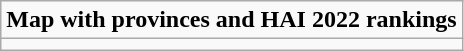<table role= "presentation" class="wikitable mw-collapsible mw-collapsed">
<tr>
<td><strong>Map with provinces and HAI 2022 rankings</strong></td>
</tr>
<tr>
<td></td>
</tr>
</table>
